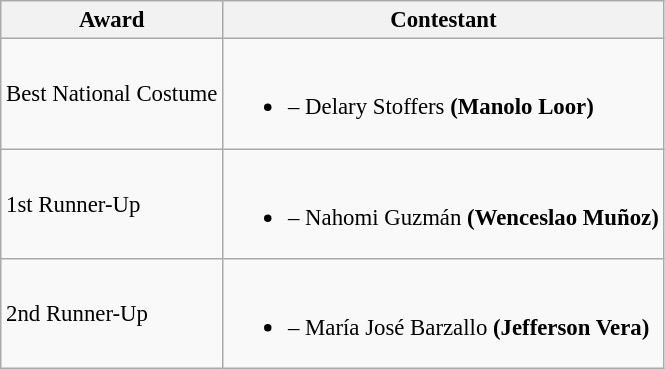<table class="wikitable sortable" style="font-size: 95%;">
<tr>
<th>Award</th>
<th>Contestant</th>
</tr>
<tr>
<td>Best National Costume</td>
<td><br><ul><li> – Delary Stoffers <strong>(Manolo Loor)</strong></li></ul></td>
</tr>
<tr>
<td>1st Runner-Up</td>
<td><br><ul><li> – Nahomi Guzmán <strong>(Wenceslao Muñoz)</strong></li></ul></td>
</tr>
<tr>
<td>2nd Runner-Up</td>
<td><br><ul><li> – María José Barzallo <strong>(Jefferson Vera)</strong></li></ul></td>
</tr>
</table>
